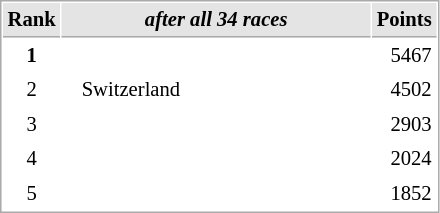<table cellspacing="1" cellpadding="3" style="border:1px solid #AAAAAA;font-size:86%">
<tr bgcolor="#E4E4E4">
<th style="border-bottom:1px solid #AAAAAA" width=10>Rank</th>
<th style="border-bottom:1px solid #AAAAAA" width=200><strong><em>after all 34 races</em></strong></th>
<th style="border-bottom:1px solid #AAAAAA" width=20>Points</th>
</tr>
<tr>
<td align="center"><strong> 1 </strong></td>
<td><strong></strong></td>
<td align="right">5467</td>
</tr>
<tr>
<td align="center">2</td>
<td>   Switzerland</td>
<td align="right">4502</td>
</tr>
<tr>
<td align="center">3</td>
<td></td>
<td align="right">2903</td>
</tr>
<tr>
<td align="center">4</td>
<td></td>
<td align="right">2024</td>
</tr>
<tr>
<td align="center">5</td>
<td></td>
<td align="right">1852</td>
</tr>
</table>
